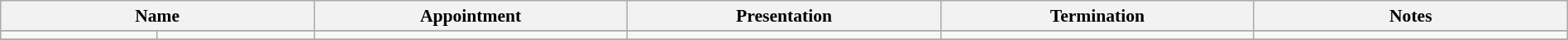<table class="wikitable sortable" style="font-size:90%; text-align:center; width:100%;">
<tr>
<th colspan=2>Name</th>
<th style="width:20%;">Appointment</th>
<th style="width:20%;">Presentation</th>
<th style="width:20%;">Termination</th>
<th class="unsortable" style="width:20%;">Notes</th>
</tr>
<tr>
</tr>
<tr>
<td></td>
<td></td>
<td></td>
<td></td>
<td></td>
<td></td>
</tr>
<tr>
</tr>
</table>
